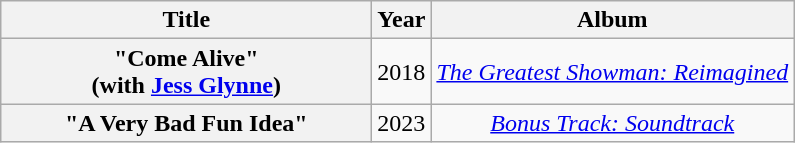<table class="wikitable plainrowheaders" style="text-align:center;">
<tr>
<th scope="col" style="width:15em;">Title</th>
<th scope="col" style="width:1em;">Year</th>
<th scope="col">Album</th>
</tr>
<tr>
<th scope="row">"Come Alive" <br><span>(with <a href='#'>Jess Glynne</a>)</span></th>
<td>2018</td>
<td><em><a href='#'>The Greatest Showman: Reimagined</a></em></td>
</tr>
<tr>
<th scope="row">"A Very Bad Fun Idea"</th>
<td>2023</td>
<td><em><a href='#'>Bonus Track: Soundtrack</a></em></td>
</tr>
</table>
